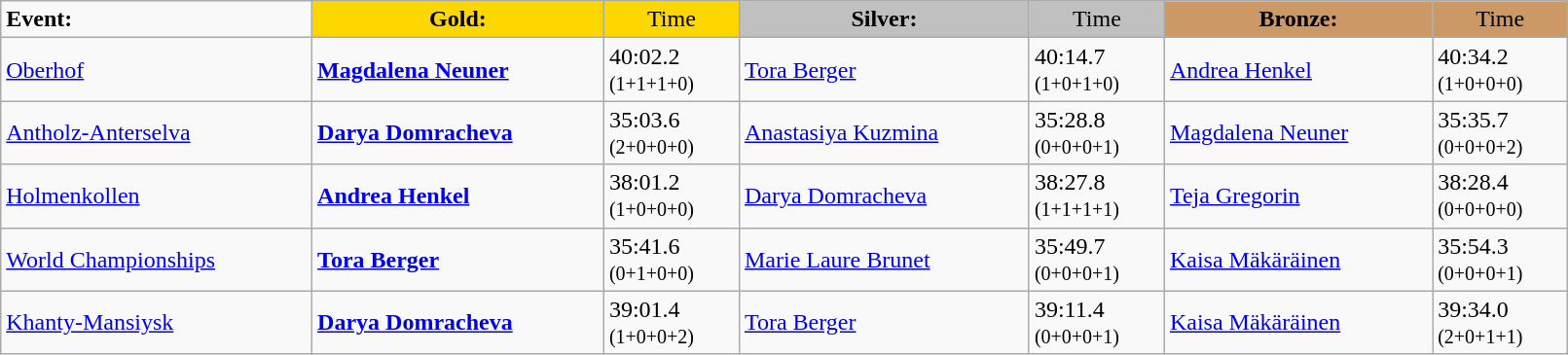<table class="wikitable" width=85%>
<tr>
<td><strong>Event:</strong></td>
<td style="text-align:center;background-color:gold;"><strong>Gold:</strong></td>
<td style="text-align:center;background-color:gold;">Time</td>
<td style="text-align:center;background-color:silver;"><strong>Silver:</strong></td>
<td style="text-align:center;background-color:silver;">Time</td>
<td style="text-align:center;background-color:#CC9966;"><strong>Bronze:</strong></td>
<td style="text-align:center;background-color:#CC9966;">Time</td>
</tr>
<tr>
<td><a href='#'>Oberhof</a><br><em></em></td>
<td><strong><a href='#'>Magdalena Neuner</a></strong><br><small></small></td>
<td>40:02.2<br><small>(1+1+1+0)</small></td>
<td><a href='#'>Tora Berger</a><br><small></small></td>
<td>40:14.7<br><small>(1+0+1+0)</small></td>
<td><a href='#'>Andrea Henkel</a><br><small></small></td>
<td>40:34.2<br><small>(1+0+0+0)</small></td>
</tr>
<tr>
<td><a href='#'>Antholz-Anterselva</a><br></td>
<td><strong><a href='#'>Darya Domracheva</a></strong><br><small></small></td>
<td>35:03.6<br><small>(2+0+0+0)</small></td>
<td><a href='#'>Anastasiya Kuzmina</a><br><small></small></td>
<td>35:28.8<br><small>(0+0+0+1)</small></td>
<td><a href='#'>Magdalena Neuner</a><br><small></small></td>
<td>35:35.7<br><small>(0+0+0+2)</small></td>
</tr>
<tr>
<td><a href='#'>Holmenkollen</a><br></td>
<td><strong><a href='#'>Andrea Henkel</a></strong><br><small></small></td>
<td>38:01.2<br><small>(1+0+0+0)</small></td>
<td><a href='#'>Darya Domracheva</a><br><small></small></td>
<td>38:27.8<br><small>(1+1+1+1)</small></td>
<td><a href='#'>Teja Gregorin</a><br><small></small></td>
<td>38:28.4<br><small>(0+0+0+0)</small></td>
</tr>
<tr>
<td><a href='#'>World Championships</a><br></td>
<td><strong><a href='#'>Tora Berger</a></strong><br><small></small></td>
<td>35:41.6<br><small>(0+1+0+0)</small></td>
<td><a href='#'>Marie Laure Brunet</a><br><small></small></td>
<td>35:49.7<br><small>(0+0+0+1)</small></td>
<td><a href='#'>Kaisa Mäkäräinen</a><br><small></small></td>
<td>35:54.3<br><small>(0+0+0+1)</small></td>
</tr>
<tr>
<td><a href='#'>Khanty-Mansiysk</a><br></td>
<td><strong><a href='#'>Darya Domracheva</a></strong><br><small></small></td>
<td>39:01.4<br><small>(1+0+0+2)</small></td>
<td><a href='#'>Tora Berger</a><br><small></small></td>
<td>39:11.4<br><small>(0+0+0+1)</small></td>
<td><a href='#'>Kaisa Mäkäräinen</a><br><small></small></td>
<td>39:34.0<br><small>(2+0+1+1)</small></td>
</tr>
</table>
